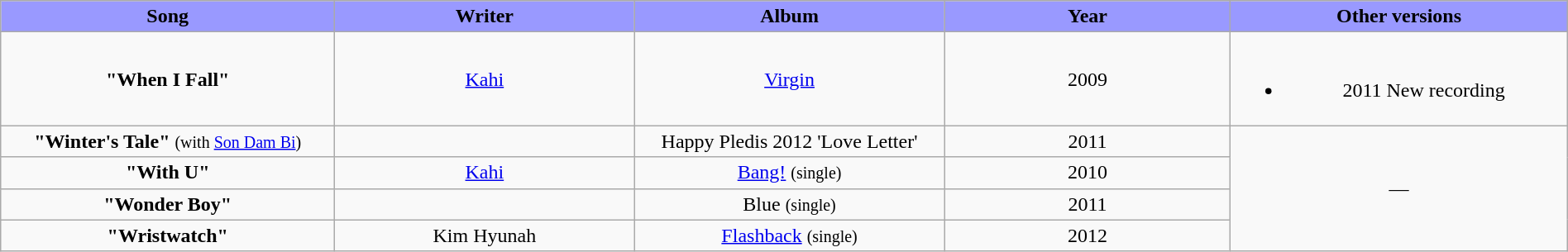<table class="wikitable" style="margin:0.5em auto; clear:both; text-align:center; width:100%">
<tr>
<th width="500" style="background: #99F;">Song</th>
<th width="500" style="background: #99F;">Writer</th>
<th width="500" style="background: #99F;">Album</th>
<th width="500" style="background: #99F;">Year</th>
<th width="500" style="background: #99F;">Other versions</th>
</tr>
<tr>
<td><strong>"When I Fall"</strong></td>
<td><a href='#'>Kahi</a></td>
<td><a href='#'>Virgin</a></td>
<td>2009</td>
<td><br><ul><li>2011 New recording</li></ul></td>
</tr>
<tr>
<td><strong>"Winter's Tale"</strong> <small>(with <a href='#'>Son Dam Bi</a>)</small></td>
<td></td>
<td>Happy Pledis 2012 'Love Letter'</td>
<td>2011</td>
<td rowspan="4">—</td>
</tr>
<tr>
<td><strong>"With U"</strong></td>
<td><a href='#'>Kahi</a></td>
<td><a href='#'>Bang!</a> <small>(single)</small></td>
<td>2010</td>
</tr>
<tr>
<td><strong>"Wonder Boy"</strong></td>
<td></td>
<td>Blue <small>(single)</small></td>
<td>2011</td>
</tr>
<tr>
<td><strong>"Wristwatch"</strong></td>
<td>Kim Hyunah</td>
<td><a href='#'>Flashback</a> <small>(single)</small></td>
<td>2012</td>
</tr>
</table>
